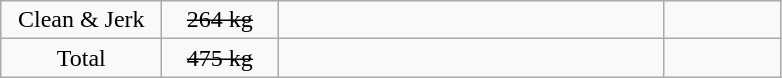<table class = "wikitable" style="text-align:center;">
<tr>
<td width=100>Clean & Jerk</td>
<td width=70><s>264 kg</s></td>
<td width=250 align=left><s></s></td>
<td width=70><s></s></td>
</tr>
<tr>
<td>Total</td>
<td><s>475 kg</s></td>
<td align=left><s></s></td>
<td><s></s></td>
</tr>
</table>
